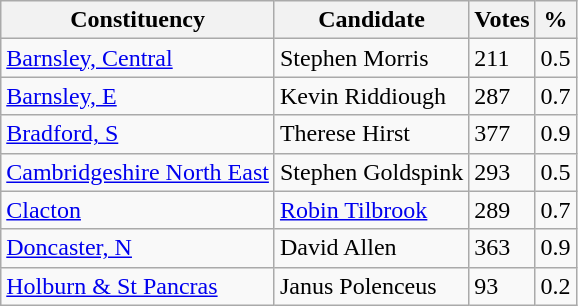<table class="wikitable sortable">
<tr>
<th>Constituency</th>
<th>Candidate</th>
<th>Votes</th>
<th>%</th>
</tr>
<tr>
<td><a href='#'>Barnsley, Central</a></td>
<td>Stephen Morris</td>
<td>211</td>
<td>0.5</td>
</tr>
<tr>
<td><a href='#'>Barnsley, E</a></td>
<td>Kevin Riddiough</td>
<td>287</td>
<td>0.7</td>
</tr>
<tr>
<td><a href='#'>Bradford, S</a></td>
<td>Therese Hirst</td>
<td>377</td>
<td>0.9</td>
</tr>
<tr>
<td><a href='#'>Cambridgeshire North East</a></td>
<td>Stephen Goldspink</td>
<td>293</td>
<td>0.5</td>
</tr>
<tr>
<td><a href='#'>Clacton</a></td>
<td><a href='#'>Robin Tilbrook</a></td>
<td>289</td>
<td>0.7</td>
</tr>
<tr>
<td><a href='#'>Doncaster, N</a></td>
<td>David Allen</td>
<td>363</td>
<td>0.9</td>
</tr>
<tr>
<td><a href='#'>Holburn & St Pancras</a></td>
<td>Janus Polenceus</td>
<td>93</td>
<td>0.2</td>
</tr>
</table>
